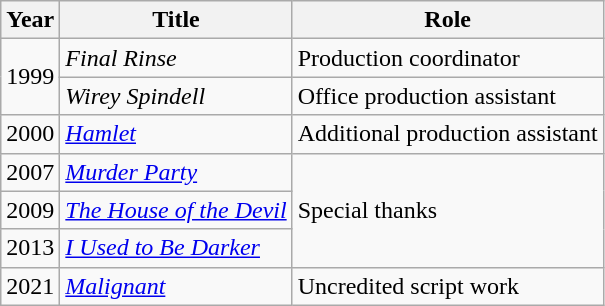<table class="wikitable">
<tr>
<th>Year</th>
<th>Title</th>
<th>Role</th>
</tr>
<tr>
<td rowspan=2>1999</td>
<td><em>Final Rinse</em></td>
<td>Production coordinator</td>
</tr>
<tr>
<td><em>Wirey Spindell</em></td>
<td>Office production assistant</td>
</tr>
<tr>
<td>2000</td>
<td><em><a href='#'>Hamlet</a></em></td>
<td>Additional production assistant</td>
</tr>
<tr>
<td>2007</td>
<td><em><a href='#'>Murder Party</a></em></td>
<td rowspan=3>Special thanks</td>
</tr>
<tr>
<td>2009</td>
<td><em><a href='#'>The House of the Devil</a></em></td>
</tr>
<tr>
<td>2013</td>
<td><em><a href='#'>I Used to Be Darker</a></em></td>
</tr>
<tr>
<td>2021</td>
<td><em><a href='#'>Malignant</a></em></td>
<td>Uncredited script work</td>
</tr>
</table>
